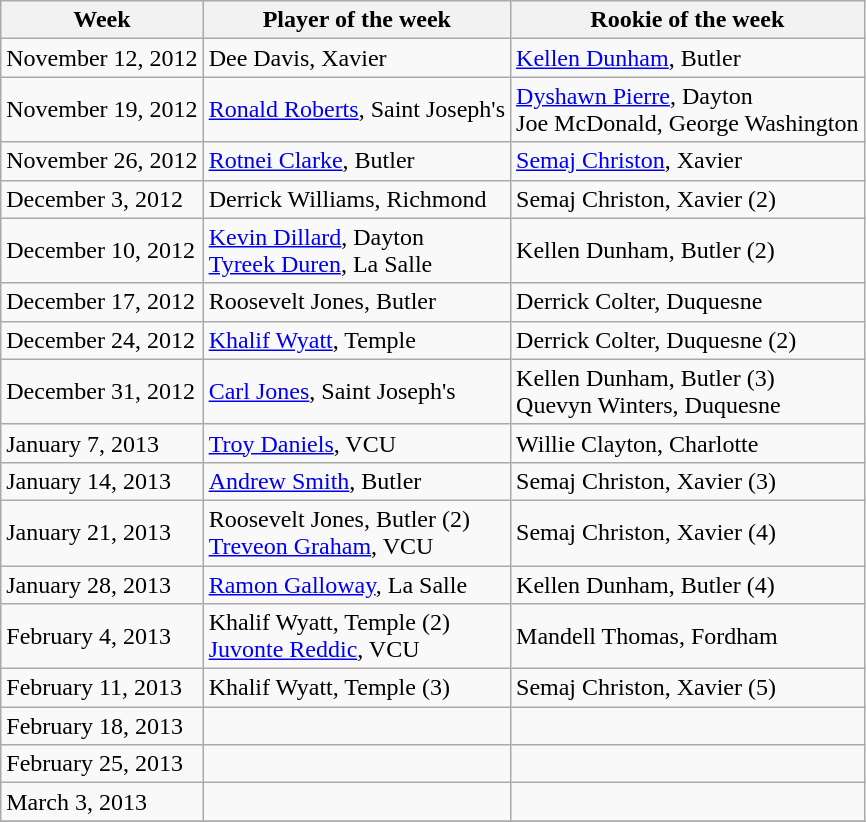<table class="wikitable" border="1">
<tr>
<th>Week</th>
<th>Player of the week</th>
<th>Rookie of the week</th>
</tr>
<tr>
<td>November 12, 2012</td>
<td>Dee Davis, Xavier</td>
<td><a href='#'>Kellen Dunham</a>, Butler</td>
</tr>
<tr>
<td>November 19, 2012</td>
<td><a href='#'>Ronald Roberts</a>, Saint Joseph's</td>
<td><a href='#'>Dyshawn Pierre</a>, Dayton<br>Joe McDonald, George Washington</td>
</tr>
<tr>
<td>November 26, 2012</td>
<td><a href='#'>Rotnei Clarke</a>, Butler</td>
<td><a href='#'>Semaj Christon</a>, Xavier</td>
</tr>
<tr>
<td>December 3, 2012</td>
<td>Derrick Williams, Richmond</td>
<td>Semaj Christon, Xavier (2)</td>
</tr>
<tr>
<td>December 10, 2012</td>
<td><a href='#'>Kevin Dillard</a>, Dayton<br><a href='#'>Tyreek Duren</a>, La Salle</td>
<td>Kellen Dunham, Butler (2)</td>
</tr>
<tr>
<td>December 17, 2012</td>
<td>Roosevelt Jones, Butler</td>
<td>Derrick Colter, Duquesne</td>
</tr>
<tr>
<td>December 24, 2012</td>
<td><a href='#'>Khalif Wyatt</a>, Temple</td>
<td>Derrick Colter, Duquesne (2)</td>
</tr>
<tr>
<td>December 31, 2012</td>
<td><a href='#'>Carl Jones</a>, Saint Joseph's</td>
<td>Kellen Dunham, Butler (3)<br>Quevyn Winters, Duquesne</td>
</tr>
<tr>
<td>January 7, 2013</td>
<td><a href='#'>Troy Daniels</a>, VCU</td>
<td>Willie Clayton, Charlotte</td>
</tr>
<tr>
<td>January 14, 2013</td>
<td><a href='#'>Andrew Smith</a>, Butler</td>
<td>Semaj Christon, Xavier (3)</td>
</tr>
<tr>
<td>January 21, 2013</td>
<td>Roosevelt Jones, Butler (2) <br><a href='#'>Treveon Graham</a>, VCU</td>
<td>Semaj Christon, Xavier (4)</td>
</tr>
<tr>
<td>January 28, 2013</td>
<td><a href='#'>Ramon Galloway</a>, La Salle</td>
<td>Kellen Dunham, Butler (4)</td>
</tr>
<tr>
<td>February 4, 2013</td>
<td>Khalif Wyatt, Temple (2)<br><a href='#'>Juvonte Reddic</a>, VCU</td>
<td>Mandell Thomas, Fordham</td>
</tr>
<tr>
<td>February 11, 2013</td>
<td>Khalif Wyatt, Temple (3)</td>
<td>Semaj Christon, Xavier (5)</td>
</tr>
<tr>
<td>February 18, 2013</td>
<td></td>
<td></td>
</tr>
<tr>
<td>February 25, 2013</td>
<td></td>
<td></td>
</tr>
<tr>
<td>March 3, 2013</td>
<td></td>
<td></td>
</tr>
<tr>
</tr>
</table>
